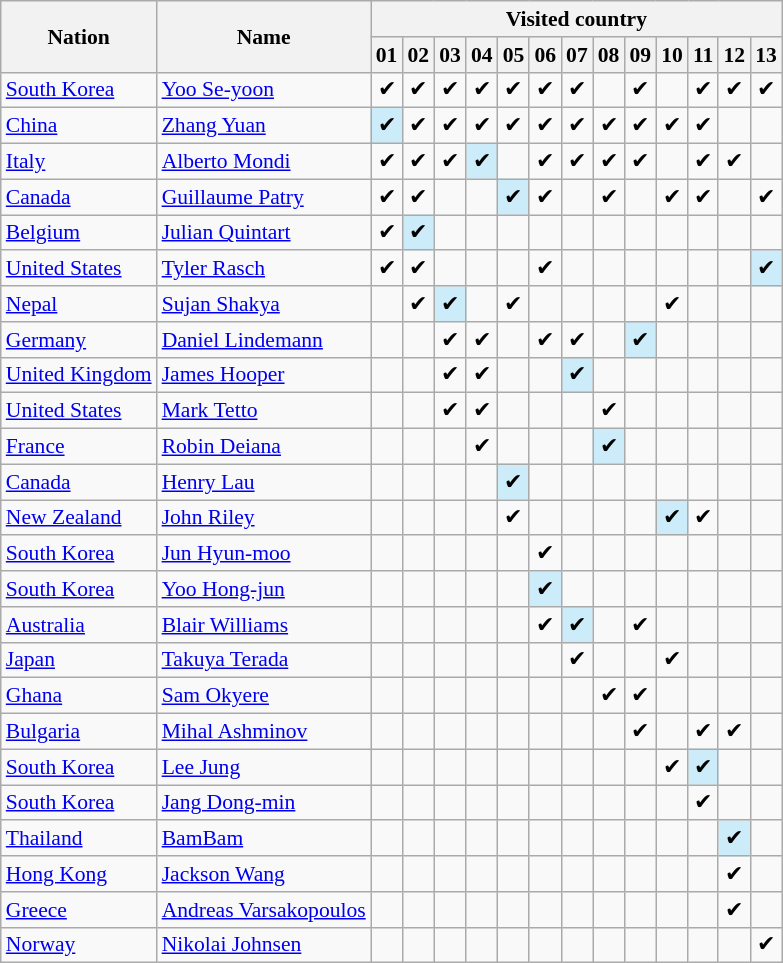<table class="wikitable sortable" style="font-size: 90%;">
<tr>
<th rowspan="2">Nation</th>
<th rowspan="2">Name</th>
<th colspan="13">Visited country</th>
</tr>
<tr>
<th>01</th>
<th>02</th>
<th>03</th>
<th>04</th>
<th>05</th>
<th>06</th>
<th>07</th>
<th>08</th>
<th>09</th>
<th>10</th>
<th>11</th>
<th>12</th>
<th>13</th>
</tr>
<tr>
<td align="left"><a href='#'>South Korea</a></td>
<td align="left"><a href='#'>Yoo Se-yoon</a></td>
<td align="center">✔</td>
<td align="center">✔</td>
<td align="center">✔</td>
<td align="center">✔</td>
<td align="center">✔</td>
<td align="center">✔</td>
<td align="center">✔</td>
<td></td>
<td align="center">✔</td>
<td></td>
<td align="center">✔</td>
<td align="center">✔</td>
<td align="center">✔</td>
</tr>
<tr>
<td align="left"><a href='#'>China</a></td>
<td align="left"><a href='#'>Zhang Yuan</a></td>
<td align="center" style="background:#CDECFA;">✔</td>
<td align="center">✔</td>
<td align="center">✔</td>
<td align="center">✔</td>
<td align="center">✔</td>
<td align="center">✔</td>
<td align="center">✔</td>
<td align="center">✔</td>
<td align="center">✔</td>
<td align="center">✔</td>
<td align="center">✔</td>
<td></td>
<td></td>
</tr>
<tr>
<td align="left"><a href='#'>Italy</a></td>
<td align="left"><a href='#'>Alberto Mondi</a></td>
<td align="center">✔</td>
<td align="center">✔</td>
<td align="center">✔</td>
<td align="center" style="background:#CDECFA;">✔</td>
<td></td>
<td align="center">✔</td>
<td align="center">✔</td>
<td align="center">✔</td>
<td align="center">✔</td>
<td></td>
<td align="center">✔</td>
<td align="center">✔</td>
<td></td>
</tr>
<tr>
<td align="left"><a href='#'>Canada</a></td>
<td align="left"><a href='#'>Guillaume Patry</a></td>
<td align="center">✔</td>
<td align="center">✔</td>
<td></td>
<td></td>
<td align="center" style="background:#CDECFA;">✔</td>
<td align="center">✔</td>
<td></td>
<td align="center">✔</td>
<td></td>
<td align="center">✔</td>
<td align="center">✔</td>
<td></td>
<td align="center">✔</td>
</tr>
<tr>
<td align="left"><a href='#'>Belgium</a></td>
<td align="left"><a href='#'>Julian Quintart</a></td>
<td align="center">✔</td>
<td align="center" style="background:#CDECFA;">✔</td>
<td></td>
<td></td>
<td></td>
<td></td>
<td></td>
<td></td>
<td></td>
<td></td>
<td></td>
<td></td>
<td></td>
</tr>
<tr>
<td align="left"><a href='#'>United States</a></td>
<td align="left"><a href='#'>Tyler Rasch</a></td>
<td align="center">✔</td>
<td align="center">✔</td>
<td></td>
<td></td>
<td></td>
<td align="center">✔</td>
<td></td>
<td></td>
<td></td>
<td></td>
<td></td>
<td></td>
<td align="center" style="background:#CDECFA;">✔</td>
</tr>
<tr>
<td align="left"><a href='#'>Nepal</a></td>
<td align="left"><a href='#'>Sujan Shakya</a></td>
<td></td>
<td align="center">✔</td>
<td align="center" style="background:#CDECFA;">✔</td>
<td></td>
<td align="center">✔</td>
<td></td>
<td></td>
<td></td>
<td></td>
<td align="center">✔</td>
<td></td>
<td></td>
<td></td>
</tr>
<tr>
<td align="left"><a href='#'>Germany</a></td>
<td align="left"><a href='#'>Daniel Lindemann</a></td>
<td></td>
<td></td>
<td align="center">✔</td>
<td align="center">✔</td>
<td></td>
<td align="center">✔</td>
<td align="center">✔</td>
<td></td>
<td align="center" style="background:#CDECFA;">✔</td>
<td></td>
<td></td>
<td></td>
<td></td>
</tr>
<tr>
<td align="left"><a href='#'>United Kingdom</a></td>
<td align="left"><a href='#'>James Hooper</a></td>
<td></td>
<td></td>
<td align="center">✔</td>
<td align="center">✔</td>
<td></td>
<td></td>
<td align="center" style="background:#CDECFA;">✔</td>
<td></td>
<td></td>
<td></td>
<td></td>
<td></td>
<td></td>
</tr>
<tr>
<td align="left"><a href='#'>United States</a></td>
<td align="left"><a href='#'>Mark Tetto</a></td>
<td></td>
<td></td>
<td align="center">✔</td>
<td align="center">✔</td>
<td></td>
<td></td>
<td></td>
<td align="center">✔</td>
<td></td>
<td></td>
<td></td>
<td></td>
<td></td>
</tr>
<tr>
<td align="left"><a href='#'>France</a></td>
<td align="left"><a href='#'>Robin Deiana</a></td>
<td></td>
<td></td>
<td></td>
<td align="center">✔</td>
<td></td>
<td></td>
<td></td>
<td align="center" style="background:#CDECFA;">✔</td>
<td></td>
<td></td>
<td></td>
<td></td>
<td></td>
</tr>
<tr>
<td align="left"><a href='#'>Canada</a></td>
<td align="left"><a href='#'>Henry Lau</a></td>
<td></td>
<td></td>
<td></td>
<td></td>
<td align="center" style="background:#CDECFA;">✔</td>
<td></td>
<td></td>
<td></td>
<td></td>
<td></td>
<td></td>
<td></td>
<td></td>
</tr>
<tr>
<td align="left"><a href='#'>New Zealand</a></td>
<td align="left"><a href='#'>John Riley</a></td>
<td></td>
<td></td>
<td></td>
<td></td>
<td align="center">✔</td>
<td></td>
<td></td>
<td></td>
<td></td>
<td align="center" style="background:#CDECFA;">✔</td>
<td align="center">✔</td>
<td></td>
<td></td>
</tr>
<tr>
<td align="left"><a href='#'>South Korea</a></td>
<td align="left"><a href='#'>Jun Hyun-moo</a></td>
<td></td>
<td></td>
<td></td>
<td></td>
<td></td>
<td align="center">✔</td>
<td></td>
<td></td>
<td></td>
<td></td>
<td></td>
<td></td>
<td></td>
</tr>
<tr>
<td align="left"><a href='#'>South Korea</a></td>
<td align="left"><a href='#'>Yoo Hong-jun</a></td>
<td></td>
<td></td>
<td></td>
<td></td>
<td></td>
<td align="center" style="background:#CDECFA;">✔</td>
<td></td>
<td></td>
<td></td>
<td></td>
<td></td>
<td></td>
<td></td>
</tr>
<tr>
<td align="left"><a href='#'>Australia</a></td>
<td align="left"><a href='#'>Blair Williams</a></td>
<td></td>
<td></td>
<td></td>
<td></td>
<td></td>
<td align="center">✔</td>
<td align="center" style="background:#CDECFA;">✔</td>
<td></td>
<td align="center">✔</td>
<td></td>
<td></td>
<td></td>
<td></td>
</tr>
<tr>
<td align="left"><a href='#'>Japan</a></td>
<td align="left"><a href='#'>Takuya Terada</a></td>
<td></td>
<td></td>
<td></td>
<td></td>
<td></td>
<td></td>
<td align="center">✔</td>
<td></td>
<td></td>
<td align="center">✔</td>
<td></td>
<td></td>
<td></td>
</tr>
<tr>
<td align="left"><a href='#'>Ghana</a></td>
<td align="left"><a href='#'>Sam Okyere</a></td>
<td></td>
<td></td>
<td></td>
<td></td>
<td></td>
<td></td>
<td></td>
<td align="center">✔</td>
<td align="center">✔</td>
<td></td>
<td></td>
<td></td>
<td></td>
</tr>
<tr>
<td align="left"><a href='#'>Bulgaria</a></td>
<td align="left"><a href='#'>Mihal Ashminov</a></td>
<td></td>
<td></td>
<td></td>
<td></td>
<td></td>
<td></td>
<td></td>
<td></td>
<td align="center">✔</td>
<td></td>
<td align="center">✔</td>
<td align="center">✔</td>
<td></td>
</tr>
<tr>
<td align="left"><a href='#'>South Korea</a></td>
<td align="left"><a href='#'>Lee Jung</a></td>
<td></td>
<td></td>
<td></td>
<td></td>
<td></td>
<td></td>
<td></td>
<td></td>
<td></td>
<td align="center">✔</td>
<td align="center" style="background:#CDECFA;">✔</td>
<td></td>
<td></td>
</tr>
<tr>
<td align="left"><a href='#'>South Korea</a></td>
<td align="left"><a href='#'>Jang Dong-min</a></td>
<td></td>
<td></td>
<td></td>
<td></td>
<td></td>
<td></td>
<td></td>
<td></td>
<td></td>
<td></td>
<td align="center">✔</td>
<td></td>
<td></td>
</tr>
<tr>
<td align="left"><a href='#'>Thailand</a></td>
<td align="left"><a href='#'>BamBam</a></td>
<td></td>
<td></td>
<td></td>
<td></td>
<td></td>
<td></td>
<td></td>
<td></td>
<td></td>
<td></td>
<td></td>
<td align="center" style="background:#CDECFA;">✔</td>
<td></td>
</tr>
<tr>
<td align="left"><a href='#'>Hong Kong</a></td>
<td align="left"><a href='#'>Jackson Wang</a></td>
<td></td>
<td></td>
<td></td>
<td></td>
<td></td>
<td></td>
<td></td>
<td></td>
<td></td>
<td></td>
<td></td>
<td align="center">✔</td>
<td></td>
</tr>
<tr>
<td align="left"><a href='#'>Greece</a></td>
<td align="left"><a href='#'>Andreas Varsakopoulos</a></td>
<td></td>
<td></td>
<td></td>
<td></td>
<td></td>
<td></td>
<td></td>
<td></td>
<td></td>
<td></td>
<td></td>
<td align="center">✔</td>
<td></td>
</tr>
<tr>
<td align="left"><a href='#'>Norway</a></td>
<td align="left"><a href='#'>Nikolai Johnsen</a></td>
<td></td>
<td></td>
<td></td>
<td></td>
<td></td>
<td></td>
<td></td>
<td></td>
<td></td>
<td></td>
<td></td>
<td></td>
<td align="center">✔</td>
</tr>
</table>
